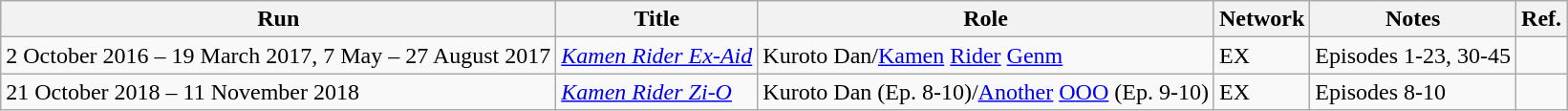<table class="wikitable">
<tr>
<th>Run</th>
<th>Title</th>
<th>Role</th>
<th>Network</th>
<th>Notes</th>
<th>Ref.</th>
</tr>
<tr>
<td>2 October 2016 – 19 March 2017, 7 May – 27 August 2017</td>
<td><em><a href='#'>Kamen Rider Ex-Aid</a></em></td>
<td>Kuroto Dan/<a href='#'>Kamen</a> <a href='#'>Rider</a> <a href='#'>Genm</a></td>
<td>EX</td>
<td>Episodes 1-23, 30-45</td>
<td></td>
</tr>
<tr>
<td>21 October 2018 – 11 November 2018</td>
<td><em><a href='#'>Kamen Rider Zi-O</a></em></td>
<td>Kuroto Dan (Ep. 8-10)/<a href='#'>Another</a> <a href='#'>O</a><a href='#'>O</a><a href='#'>O</a> (Ep. 9-10)</td>
<td>EX</td>
<td>Episodes 8-10</td>
<td></td>
</tr>
</table>
